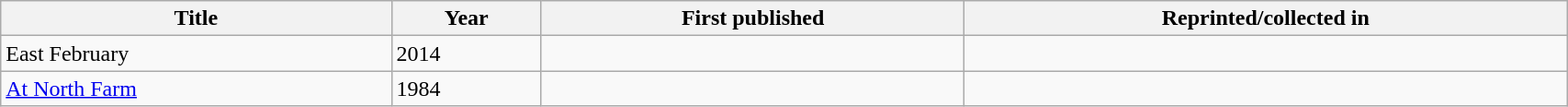<table class='wikitable sortable' width='90%'>
<tr>
<th>Title</th>
<th>Year</th>
<th>First published</th>
<th>Reprinted/collected in</th>
</tr>
<tr>
<td>East February</td>
<td>2014</td>
<td></td>
<td></td>
</tr>
<tr>
<td><a href='#'>At North Farm</a></td>
<td>1984</td>
<td></td>
<td></td>
</tr>
</table>
